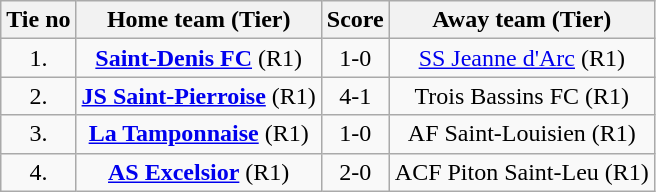<table class="wikitable" style="text-align: center">
<tr>
<th>Tie no</th>
<th>Home team (Tier)</th>
<th>Score</th>
<th>Away team (Tier)</th>
</tr>
<tr>
<td>1.</td>
<td> <strong><a href='#'>Saint-Denis FC</a></strong> (R1)</td>
<td>1-0</td>
<td><a href='#'>SS Jeanne d'Arc</a> (R1) </td>
</tr>
<tr>
<td>2.</td>
<td> <strong><a href='#'>JS Saint-Pierroise</a></strong> (R1)</td>
<td>4-1</td>
<td>Trois Bassins FC (R1) </td>
</tr>
<tr>
<td>3.</td>
<td> <strong><a href='#'>La Tamponnaise</a></strong> (R1)</td>
<td>1-0</td>
<td>AF Saint-Louisien (R1) </td>
</tr>
<tr>
<td>4.</td>
<td> <strong><a href='#'>AS Excelsior</a></strong> (R1)</td>
<td>2-0</td>
<td>ACF Piton Saint-Leu (R1) </td>
</tr>
</table>
